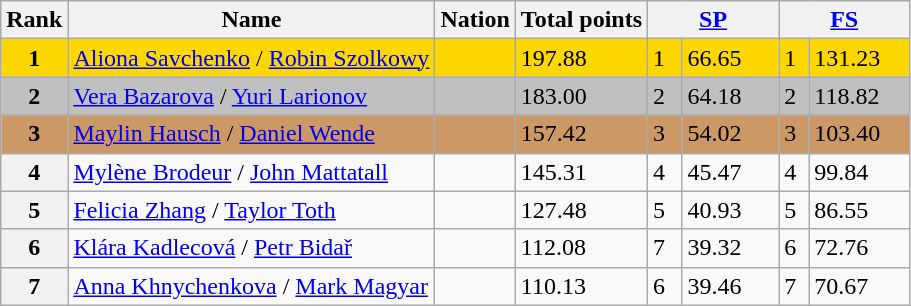<table class="wikitable sortable">
<tr>
<th>Rank</th>
<th>Name</th>
<th>Nation</th>
<th>Total points</th>
<th colspan="2" width="80px"><a href='#'>SP</a></th>
<th colspan="2" width="80px"><a href='#'>FS</a></th>
</tr>
<tr bgcolor="gold">
<td align="center"><strong>1</strong></td>
<td><a href='#'>Aliona Savchenko</a> / <a href='#'>Robin Szolkowy</a></td>
<td></td>
<td>197.88</td>
<td>1</td>
<td>66.65</td>
<td>1</td>
<td>131.23</td>
</tr>
<tr bgcolor="silver">
<td align="center"><strong>2</strong></td>
<td><a href='#'>Vera Bazarova</a> / <a href='#'>Yuri Larionov</a></td>
<td></td>
<td>183.00</td>
<td>2</td>
<td>64.18</td>
<td>2</td>
<td>118.82</td>
</tr>
<tr bgcolor="cc9966">
<td align="center"><strong>3</strong></td>
<td><a href='#'>Maylin Hausch</a> / <a href='#'>Daniel Wende</a></td>
<td></td>
<td>157.42</td>
<td>3</td>
<td>54.02</td>
<td>3</td>
<td>103.40</td>
</tr>
<tr>
<th>4</th>
<td><a href='#'>Mylène Brodeur</a> / <a href='#'>John Mattatall</a></td>
<td></td>
<td>145.31</td>
<td>4</td>
<td>45.47</td>
<td>4</td>
<td>99.84</td>
</tr>
<tr>
<th>5</th>
<td><a href='#'>Felicia Zhang</a> / <a href='#'>Taylor Toth</a></td>
<td></td>
<td>127.48</td>
<td>5</td>
<td>40.93</td>
<td>5</td>
<td>86.55</td>
</tr>
<tr>
<th>6</th>
<td><a href='#'>Klára Kadlecová</a> / <a href='#'>Petr Bidař</a></td>
<td></td>
<td>112.08</td>
<td>7</td>
<td>39.32</td>
<td>6</td>
<td>72.76</td>
</tr>
<tr>
<th>7</th>
<td><a href='#'>Anna Khnychenkova</a> / <a href='#'>Mark Magyar</a></td>
<td></td>
<td>110.13</td>
<td>6</td>
<td>39.46</td>
<td>7</td>
<td>70.67</td>
</tr>
</table>
